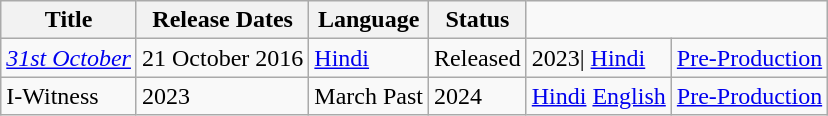<table class="wikitable">
<tr>
<th>Title</th>
<th>Release Dates</th>
<th>Language</th>
<th>Status</th>
</tr>
<tr>
<td><em><a href='#'>31st October</a></em></td>
<td>21 October 2016</td>
<td><a href='#'>Hindi</a></td>
<td>Released</td>
<td Bhet>2023| <a href='#'>Hindi</a></td>
<td><a href='#'>Pre-Production</a></td>
</tr>
<tr>
<td>I-Witness</td>
<td>2023</td>
<td>March Past</td>
<td>2024</td>
<td><a href='#'>Hindi</a> <a href='#'>English</a></td>
<td><a href='#'>Pre-Production</a></td>
</tr>
</table>
